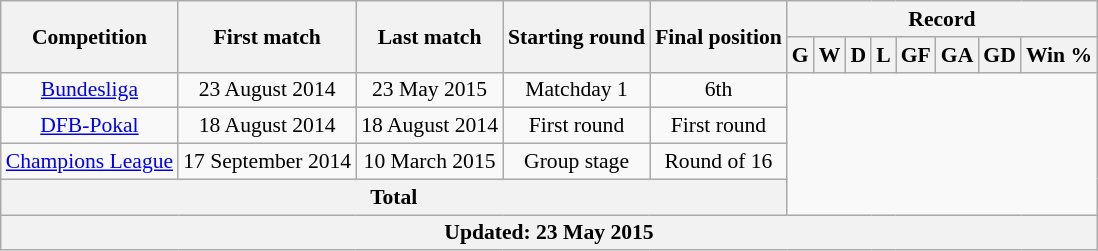<table class="wikitable" style="font-size:90%; text-align: center">
<tr>
<th rowspan="2">Competition</th>
<th rowspan="2">First match</th>
<th rowspan="2">Last match</th>
<th rowspan="2">Starting round</th>
<th rowspan="2">Final position</th>
<th colspan="8">Record</th>
</tr>
<tr>
<th>G</th>
<th>W</th>
<th>D</th>
<th>L</th>
<th>GF</th>
<th>GA</th>
<th>GD</th>
<th>Win %</th>
</tr>
<tr>
<td><a href='#'>Bundesliga</a></td>
<td>23 August 2014</td>
<td>23 May 2015</td>
<td>Matchday 1</td>
<td>6th<br></td>
</tr>
<tr>
<td><a href='#'>DFB-Pokal</a></td>
<td>18 August 2014</td>
<td>18 August 2014</td>
<td>First round</td>
<td>First round<br></td>
</tr>
<tr>
<td><a href='#'>Champions League</a></td>
<td>17 September 2014</td>
<td>10 March 2015</td>
<td>Group stage</td>
<td>Round of 16<br></td>
</tr>
<tr>
<th colspan="5">Total<br></th>
</tr>
<tr>
<th colspan="14">Updated: 23 May 2015</th>
</tr>
</table>
